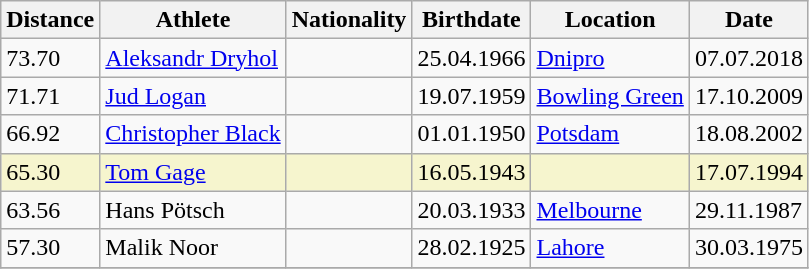<table class="wikitable">
<tr>
<th>Distance</th>
<th>Athlete</th>
<th>Nationality</th>
<th>Birthdate</th>
<th>Location</th>
<th>Date</th>
</tr>
<tr>
<td>73.70</td>
<td><a href='#'>Aleksandr Dryhol</a></td>
<td></td>
<td>25.04.1966</td>
<td><a href='#'>Dnipro</a></td>
<td>07.07.2018</td>
</tr>
<tr>
<td>71.71</td>
<td><a href='#'>Jud Logan</a></td>
<td></td>
<td>19.07.1959</td>
<td><a href='#'>Bowling Green</a></td>
<td>17.10.2009</td>
</tr>
<tr>
<td>66.92</td>
<td><a href='#'>Christopher Black</a></td>
<td></td>
<td>01.01.1950</td>
<td><a href='#'>Potsdam</a></td>
<td>18.08.2002</td>
</tr>
<tr bgcolor="#f6F5CE">
<td>65.30</td>
<td><a href='#'>Tom Gage</a></td>
<td></td>
<td>16.05.1943</td>
<td></td>
<td>17.07.1994</td>
</tr>
<tr>
<td>63.56</td>
<td>Hans Pötsch</td>
<td></td>
<td>20.03.1933</td>
<td><a href='#'>Melbourne</a></td>
<td>29.11.1987</td>
</tr>
<tr>
<td>57.30</td>
<td>Malik Noor</td>
<td></td>
<td>28.02.1925</td>
<td><a href='#'>Lahore</a></td>
<td>30.03.1975</td>
</tr>
<tr>
</tr>
</table>
